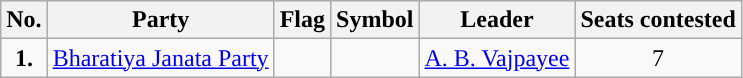<table class="wikitable">
<tr>
<th>No.</th>
<th>Party</th>
<th>Flag</th>
<th>Symbol</th>
<th>Leader</th>
<th>Seats contested</th>
</tr>
<tr>
<td ! style="text-align:center; background:"><strong>1.</strong></td>
<td style="text-align:center"><a href='#'>Bharatiya Janata Party</a></td>
<td></td>
<td></td>
<td style="text-align:center"><a href='#'>A. B. Vajpayee</a></td>
<td style="text-align:center">7</td>
</tr>
</table>
